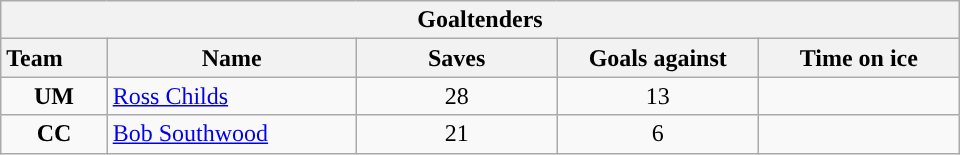<table class="wikitable" style="width:40em; text-align:right;">
<tr>
<th colspan=5>Goaltenders</th>
</tr>
<tr>
<th style="width:4em; text-align:left;">Team</th>
<th style="width:10em;">Name</th>
<th style="width:8em;">Saves</th>
<th style="width:8em;">Goals against</th>
<th style="width:8em;">Time on ice</th>
</tr>
<tr>
<td align=center><strong>UM</strong></td>
<td style="text-align:left;"><a href='#'>Ross Childs</a></td>
<td align=center>28</td>
<td align=center>13</td>
<td align=center></td>
</tr>
<tr>
<td align=center><strong>CC</strong></td>
<td style="text-align:left;"><a href='#'>Bob Southwood</a></td>
<td align=center>21</td>
<td align=center>6</td>
<td align=center></td>
</tr>
</table>
